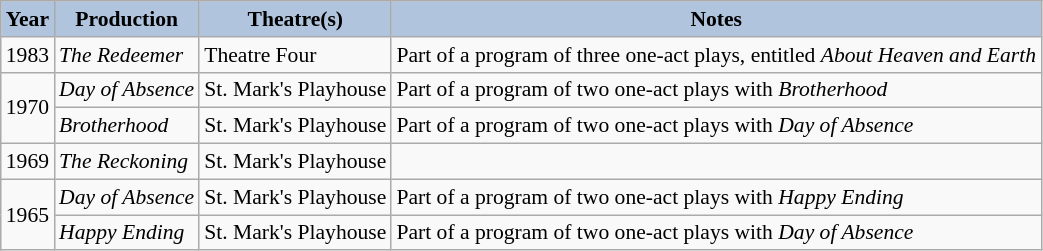<table class="wikitable" style="font-size:90%;">
<tr>
<th style="background:#B0C4DE;">Year</th>
<th style="background:#B0C4DE;">Production</th>
<th style="background:#B0C4DE;">Theatre(s)</th>
<th style="background:#B0C4DE;">Notes</th>
</tr>
<tr>
<td>1983</td>
<td><em>The Redeemer</em></td>
<td>Theatre Four</td>
<td>Part of a program of three one-act plays, entitled <em>About Heaven and Earth</em></td>
</tr>
<tr>
<td rowspan=2>1970</td>
<td><em>Day of Absence</em></td>
<td>St. Mark's Playhouse</td>
<td>Part of a program of two one-act plays with <em>Brotherhood</em></td>
</tr>
<tr>
<td><em>Brotherhood</em></td>
<td>St. Mark's Playhouse</td>
<td>Part of a program of two one-act plays with <em>Day of Absence</em></td>
</tr>
<tr>
<td>1969</td>
<td><em>The Reckoning</em></td>
<td>St. Mark's Playhouse</td>
<td></td>
</tr>
<tr>
<td rowspan=2>1965</td>
<td><em>Day of Absence</em></td>
<td>St. Mark's Playhouse</td>
<td>Part of a program of two one-act plays with <em>Happy Ending</em></td>
</tr>
<tr>
<td><em>Happy Ending</em></td>
<td>St. Mark's Playhouse</td>
<td>Part of a program of two one-act plays with <em>Day of Absence</em></td>
</tr>
</table>
